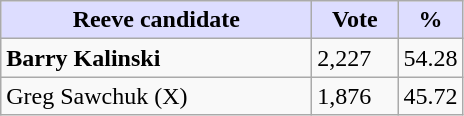<table class="wikitable">
<tr>
<th style="background:#ddf; width:200px;">Reeve candidate</th>
<th style="background:#ddf; width:50px;">Vote</th>
<th style="background:#ddf; width:30px;">%</th>
</tr>
<tr>
<td><strong>Barry Kalinski</strong></td>
<td>2,227</td>
<td>54.28</td>
</tr>
<tr>
<td>Greg Sawchuk (X)</td>
<td>1,876</td>
<td>45.72</td>
</tr>
</table>
